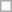<table class="wikitable">
<tr>
<td></td>
</tr>
</table>
